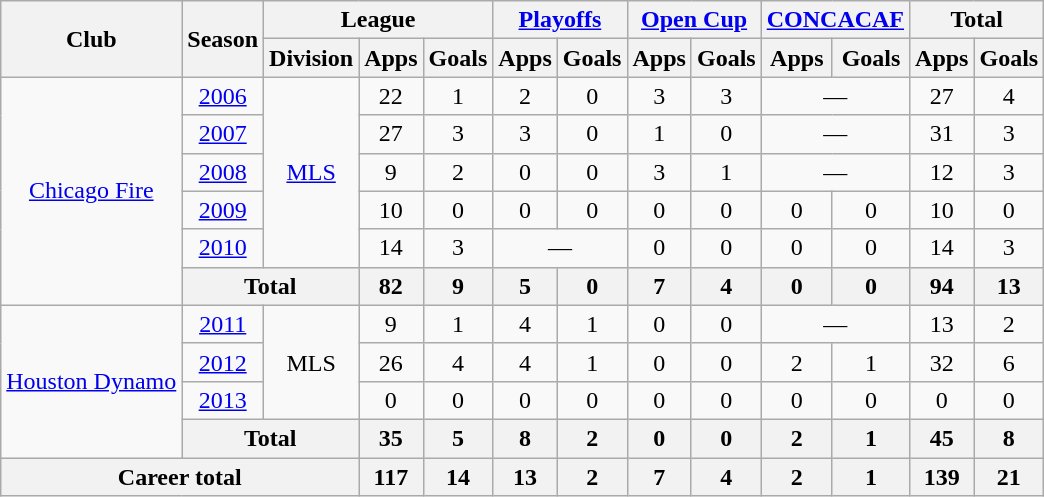<table class="wikitable" style="text-align:center">
<tr>
<th rowspan="2">Club</th>
<th rowspan="2">Season</th>
<th colspan="3">League</th>
<th colspan="2"><a href='#'>Playoffs</a></th>
<th colspan="2"><a href='#'>Open Cup</a></th>
<th colspan="2"><a href='#'>CONCACAF</a></th>
<th colspan="2">Total</th>
</tr>
<tr>
<th>Division</th>
<th>Apps</th>
<th>Goals</th>
<th>Apps</th>
<th>Goals</th>
<th>Apps</th>
<th>Goals</th>
<th>Apps</th>
<th>Goals</th>
<th>Apps</th>
<th>Goals</th>
</tr>
<tr>
<td rowspan="6"><a href='#'>Chicago Fire</a></td>
<td><a href='#'>2006</a></td>
<td rowspan="5"><a href='#'>MLS</a></td>
<td>22</td>
<td>1</td>
<td>2</td>
<td>0</td>
<td>3</td>
<td>3</td>
<td colspan="2">—</td>
<td>27</td>
<td>4</td>
</tr>
<tr>
<td><a href='#'>2007</a></td>
<td>27</td>
<td>3</td>
<td>3</td>
<td>0</td>
<td>1</td>
<td>0</td>
<td colspan="2">—</td>
<td>31</td>
<td>3</td>
</tr>
<tr>
<td><a href='#'>2008</a></td>
<td>9</td>
<td>2</td>
<td>0</td>
<td>0</td>
<td>3</td>
<td>1</td>
<td colspan="2">—</td>
<td>12</td>
<td>3</td>
</tr>
<tr>
<td><a href='#'>2009</a></td>
<td>10</td>
<td>0</td>
<td>0</td>
<td>0</td>
<td>0</td>
<td>0</td>
<td>0</td>
<td>0</td>
<td>10</td>
<td>0</td>
</tr>
<tr>
<td><a href='#'>2010</a></td>
<td>14</td>
<td>3</td>
<td colspan="2">—</td>
<td>0</td>
<td>0</td>
<td>0</td>
<td>0</td>
<td>14</td>
<td>3</td>
</tr>
<tr>
<th colspan="2">Total</th>
<th>82</th>
<th>9</th>
<th>5</th>
<th>0</th>
<th>7</th>
<th>4</th>
<th>0</th>
<th>0</th>
<th>94</th>
<th>13</th>
</tr>
<tr>
<td rowspan="4"><a href='#'>Houston Dynamo</a></td>
<td><a href='#'>2011</a></td>
<td rowspan="3">MLS</td>
<td>9</td>
<td>1</td>
<td>4</td>
<td>1</td>
<td>0</td>
<td>0</td>
<td colspan="2">—</td>
<td>13</td>
<td>2</td>
</tr>
<tr>
<td><a href='#'>2012</a></td>
<td>26</td>
<td>4</td>
<td>4</td>
<td>1</td>
<td>0</td>
<td>0</td>
<td>2</td>
<td>1</td>
<td>32</td>
<td>6</td>
</tr>
<tr>
<td><a href='#'>2013</a></td>
<td>0</td>
<td>0</td>
<td>0</td>
<td>0</td>
<td>0</td>
<td>0</td>
<td>0</td>
<td>0</td>
<td>0</td>
<td>0</td>
</tr>
<tr>
<th colspan="2">Total</th>
<th>35</th>
<th>5</th>
<th>8</th>
<th>2</th>
<th>0</th>
<th>0</th>
<th>2</th>
<th>1</th>
<th>45</th>
<th>8</th>
</tr>
<tr>
<th colspan="3">Career total</th>
<th>117</th>
<th>14</th>
<th>13</th>
<th>2</th>
<th>7</th>
<th>4</th>
<th>2</th>
<th>1</th>
<th>139</th>
<th>21</th>
</tr>
</table>
